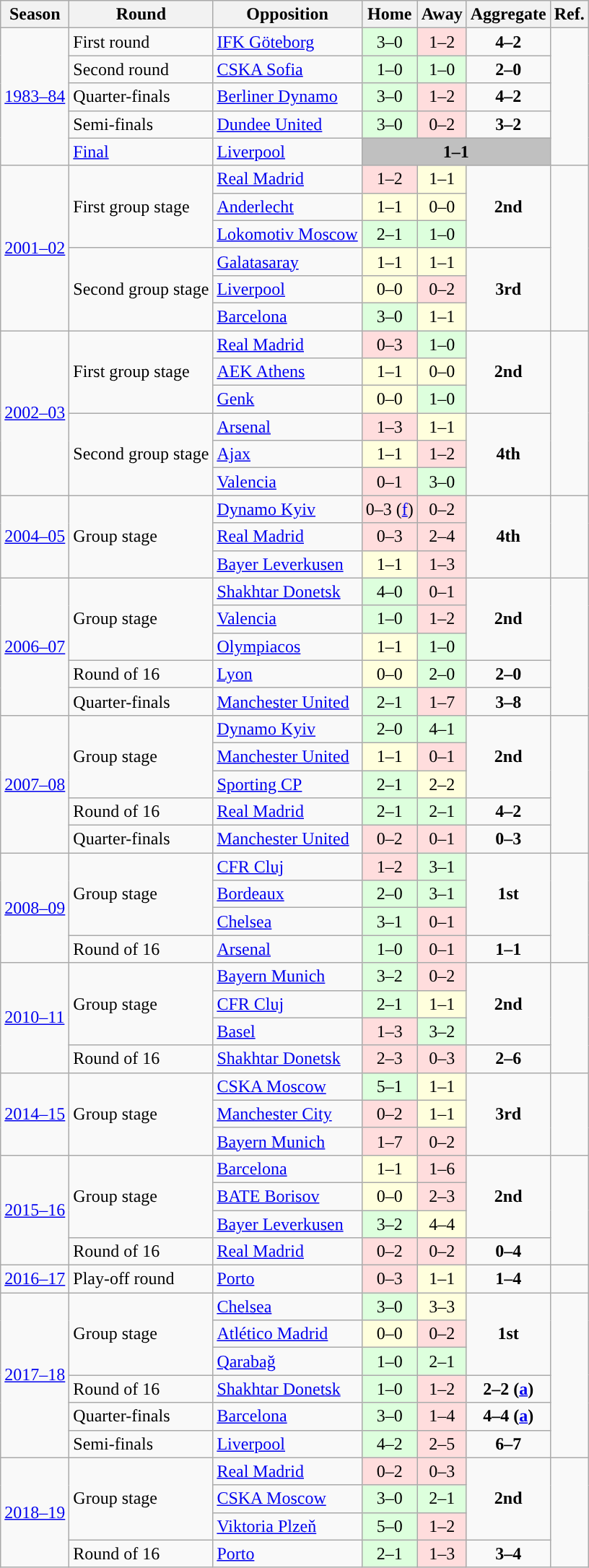<table class="wikitable">
<tr>
<th>Season</th>
<th>Round</th>
<th>Opposition</th>
<th>Home</th>
<th>Away</th>
<th>Aggregate</th>
<th>Ref.</th>
</tr>
<tr>
<td rowspan=5><a href='#'>1983–84</a></td>
<td>First round</td>
<td> <a href='#'>IFK Göteborg</a></td>
<td style="text-align:center; background:#dfd;">3–0</td>
<td style="text-align:center; background:#fdd;">1–2</td>
<td style="text-align:center;"><strong>4–2</strong></td>
<td rowspan=5 style="text-align:center;"></td>
</tr>
<tr>
<td>Second round</td>
<td> <a href='#'>CSKA Sofia</a></td>
<td style="text-align:center; background:#dfd;">1–0</td>
<td style="text-align:center; background:#dfd;">1–0</td>
<td style="text-align:center;"><strong>2–0</strong></td>
</tr>
<tr>
<td>Quarter-finals</td>
<td> <a href='#'>Berliner Dynamo</a></td>
<td style="text-align:center; background:#dfd;">3–0</td>
<td style="text-align:center; background:#fdd;">1–2</td>
<td style="text-align:center;"><strong>4–2</strong></td>
</tr>
<tr>
<td>Semi-finals</td>
<td> <a href='#'>Dundee United</a></td>
<td style="text-align:center; background:#dfd;">3–0</td>
<td style="text-align:center; background:#fdd;">0–2</td>
<td style="text-align:center;"><strong>3–2</strong></td>
</tr>
<tr>
<td><a href='#'>Final</a></td>
<td> <a href='#'>Liverpool</a></td>
<td colspan=3 bgcolor=Silver style="text-align:center;"><strong>1–1  </strong></td>
</tr>
<tr>
<td rowspan=6><a href='#'>2001–02</a></td>
<td rowspan=3>First group stage</td>
<td> <a href='#'>Real Madrid</a></td>
<td style="text-align:center; background:#fdd;">1–2</td>
<td style="text-align:center; background:#ffd;">1–1</td>
<td style="text-align:center;" rowspan=3><strong>2nd</strong></td>
<td rowspan=6 style="text-align:center;"></td>
</tr>
<tr>
<td> <a href='#'>Anderlecht</a></td>
<td style="text-align:center; background:#ffd;">1–1</td>
<td style="text-align:center; background:#ffd;">0–0</td>
</tr>
<tr>
<td> <a href='#'>Lokomotiv Moscow</a></td>
<td style="text-align:center; background:#dfd;">2–1</td>
<td style="text-align:center; background:#dfd;">1–0</td>
</tr>
<tr>
<td rowspan=3>Second group stage</td>
<td> <a href='#'>Galatasaray</a></td>
<td style="text-align:center; background:#ffd;">1–1</td>
<td style="text-align:center; background:#ffd;">1–1</td>
<td style="text-align:center;" rowspan=3><strong>3rd</strong></td>
</tr>
<tr>
<td> <a href='#'>Liverpool</a></td>
<td style="text-align:center; background:#ffd;">0–0</td>
<td style="text-align:center; background:#fdd;">0–2</td>
</tr>
<tr>
<td> <a href='#'>Barcelona</a></td>
<td style="text-align:center; background:#dfd;">3–0</td>
<td style="text-align:center; background:#ffd;">1–1</td>
</tr>
<tr>
<td rowspan=6><a href='#'>2002–03</a></td>
<td rowspan=3>First group stage</td>
<td> <a href='#'>Real Madrid</a></td>
<td style="text-align:center; background:#fdd;">0–3</td>
<td style="text-align:center; background:#dfd;">1–0</td>
<td style="text-align:center;" rowspan=3><strong>2nd</strong></td>
<td rowspan=6 style="text-align:center;"></td>
</tr>
<tr>
<td> <a href='#'>AEK Athens</a></td>
<td style="text-align:center; background:#ffd;">1–1</td>
<td style="text-align:center; background:#ffd;">0–0</td>
</tr>
<tr>
<td> <a href='#'>Genk</a></td>
<td style="text-align:center; background:#ffd;">0–0</td>
<td style="text-align:center; background:#dfd;">1–0</td>
</tr>
<tr>
<td rowspan=3>Second group stage</td>
<td> <a href='#'>Arsenal</a></td>
<td style="text-align:center; background:#fdd;">1–3</td>
<td style="text-align:center; background:#ffd;">1–1</td>
<td style="text-align:center;" rowspan=3><strong>4th</strong></td>
</tr>
<tr>
<td> <a href='#'>Ajax</a></td>
<td style="text-align:center; background:#ffd;">1–1</td>
<td style="text-align:center; background:#fdd;">1–2</td>
</tr>
<tr>
<td> <a href='#'>Valencia</a></td>
<td style="text-align:center; background:#fdd;">0–1</td>
<td style="text-align:center; background:#dfd;">3–0</td>
</tr>
<tr>
<td rowspan=3><a href='#'>2004–05</a></td>
<td rowspan=3>Group stage</td>
<td> <a href='#'>Dynamo Kyiv</a></td>
<td style="text-align:center; background:#fdd;">0–3 (<a href='#'>f</a>)</td>
<td style="text-align:center; background:#fdd;">0–2</td>
<td style="text-align:center;" rowspan=3><strong>4th</strong></td>
<td rowspan=3 style="text-align:center;"></td>
</tr>
<tr>
<td> <a href='#'>Real Madrid</a></td>
<td style="text-align:center; background:#fdd;">0–3</td>
<td style="text-align:center; background:#fdd;">2–4</td>
</tr>
<tr>
<td> <a href='#'>Bayer Leverkusen</a></td>
<td style="text-align:center; background:#ffd;">1–1</td>
<td style="text-align:center; background:#fdd;">1–3</td>
</tr>
<tr>
<td rowspan=5><a href='#'>2006–07</a></td>
<td rowspan=3>Group stage</td>
<td> <a href='#'>Shakhtar Donetsk</a></td>
<td style="text-align:center; background:#dfd;">4–0</td>
<td style="text-align:center; background:#fdd;">0–1</td>
<td style="text-align:center;" rowspan=3><strong>2nd</strong></td>
<td rowspan=5 style="text-align:center;"></td>
</tr>
<tr>
<td> <a href='#'>Valencia</a></td>
<td style="text-align:center; background:#dfd;">1–0</td>
<td style="text-align:center; background:#fdd;">1–2</td>
</tr>
<tr>
<td> <a href='#'>Olympiacos</a></td>
<td style="text-align:center; background:#ffd;">1–1</td>
<td style="text-align:center; background:#dfd;">1–0</td>
</tr>
<tr>
<td>Round of 16</td>
<td> <a href='#'>Lyon</a></td>
<td style="text-align:center; background:#ffd;">0–0</td>
<td style="text-align:center; background:#dfd;">2–0</td>
<td style="text-align:center;"><strong>2–0</strong></td>
</tr>
<tr>
<td>Quarter-finals</td>
<td> <a href='#'>Manchester United</a></td>
<td style="text-align:center; background:#dfd;">2–1</td>
<td style="text-align:center; background:#fdd;">1–7</td>
<td style="text-align:center;"><strong>3–8</strong></td>
</tr>
<tr>
<td rowspan=5><a href='#'>2007–08</a></td>
<td rowspan=3>Group stage</td>
<td> <a href='#'>Dynamo Kyiv</a></td>
<td style="text-align:center; background:#dfd;">2–0</td>
<td style="text-align:center; background:#dfd;">4–1</td>
<td style="text-align:center;" rowspan=3><strong>2nd</strong></td>
<td rowspan=5 style="text-align:center;"></td>
</tr>
<tr>
<td> <a href='#'>Manchester United</a></td>
<td style="text-align:center; background:#ffd;">1–1</td>
<td style="text-align:center; background:#fdd;">0–1</td>
</tr>
<tr>
<td> <a href='#'>Sporting CP</a></td>
<td style="text-align:center; background:#dfd;">2–1</td>
<td style="text-align:center; background:#ffd;">2–2</td>
</tr>
<tr>
<td>Round of 16</td>
<td> <a href='#'>Real Madrid</a></td>
<td style="text-align:center; background:#dfd;">2–1</td>
<td style="text-align:center; background:#dfd;">2–1</td>
<td style="text-align:center;"><strong>4–2</strong></td>
</tr>
<tr>
<td>Quarter-finals</td>
<td> <a href='#'>Manchester United</a></td>
<td style="text-align:center; background:#fdd;">0–2</td>
<td style="text-align:center; background:#fdd;">0–1</td>
<td style="text-align:center;"><strong>0–3</strong></td>
</tr>
<tr>
<td rowspan=4><a href='#'>2008–09</a></td>
<td rowspan=3>Group stage</td>
<td> <a href='#'>CFR Cluj</a></td>
<td style="text-align:center; background:#fdd;">1–2</td>
<td style="text-align:center; background:#dfd;">3–1</td>
<td style="text-align:center;" rowspan=3><strong>1st</strong></td>
<td rowspan=4 style="text-align:center;"></td>
</tr>
<tr>
<td> <a href='#'>Bordeaux</a></td>
<td style="text-align:center; background:#dfd;">2–0</td>
<td style="text-align:center; background:#dfd;">3–1</td>
</tr>
<tr>
<td> <a href='#'>Chelsea</a></td>
<td style="text-align:center; background:#dfd;">3–1</td>
<td style="text-align:center; background:#fdd;">0–1</td>
</tr>
<tr>
<td>Round of 16</td>
<td> <a href='#'>Arsenal</a></td>
<td style="text-align:center; background:#dfd;">1–0 </td>
<td style="text-align:center; background:#fdd;">0–1</td>
<td style="text-align:center;"><strong>1–1 </strong></td>
</tr>
<tr>
<td rowspan=4><a href='#'>2010–11</a></td>
<td rowspan=3>Group stage</td>
<td> <a href='#'>Bayern Munich</a></td>
<td style="text-align:center; background:#dfd;">3–2</td>
<td style="text-align:center; background:#fdd;">0–2</td>
<td style="text-align:center;" rowspan=3><strong>2nd</strong></td>
<td rowspan=4 style="text-align:center;"></td>
</tr>
<tr>
<td> <a href='#'>CFR Cluj</a></td>
<td style="text-align:center; background:#dfd;">2–1</td>
<td style="text-align:center; background:#ffd;">1–1</td>
</tr>
<tr>
<td> <a href='#'>Basel</a></td>
<td style="text-align:center; background:#fdd;">1–3</td>
<td style="text-align:center; background:#dfd;">3–2</td>
</tr>
<tr>
<td>Round of 16</td>
<td> <a href='#'>Shakhtar Donetsk</a></td>
<td style="text-align:center; background:#fdd;">2–3</td>
<td style="text-align:center; background:#fdd;">0–3</td>
<td style="text-align:center;"><strong>2–6</strong></td>
</tr>
<tr>
<td rowspan=3><a href='#'>2014–15</a></td>
<td rowspan=3>Group stage</td>
<td> <a href='#'>CSKA Moscow</a></td>
<td style="text-align:center; background:#dfd;">5–1</td>
<td style="text-align:center; background:#ffd;">1–1</td>
<td style="text-align:center;" rowspan=3><strong>3rd</strong></td>
<td rowspan=3 style="text-align:center;"></td>
</tr>
<tr>
<td> <a href='#'>Manchester City</a></td>
<td style="text-align:center; background:#fdd;">0–2</td>
<td style="text-align:center; background:#ffd;">1–1</td>
</tr>
<tr>
<td> <a href='#'>Bayern Munich</a></td>
<td style="text-align:center; background:#fdd;">1–7</td>
<td style="text-align:center; background:#fdd;">0–2</td>
</tr>
<tr>
<td rowspan=4><a href='#'>2015–16</a></td>
<td rowspan=3>Group stage</td>
<td> <a href='#'>Barcelona</a></td>
<td style="text-align:center; background:#ffd;">1–1</td>
<td style="text-align:center; background:#fdd;">1–6</td>
<td style="text-align:center;" rowspan=3><strong>2nd</strong></td>
<td rowspan=4 style="text-align:center;"></td>
</tr>
<tr>
<td> <a href='#'>BATE Borisov</a></td>
<td style="text-align:center; background:#ffd;">0–0</td>
<td style="text-align:center; background:#fdd;">2–3</td>
</tr>
<tr>
<td> <a href='#'>Bayer Leverkusen</a></td>
<td style="text-align:center; background:#dfd;">3–2</td>
<td style="text-align:center; background:#ffd;">4–4</td>
</tr>
<tr>
<td>Round of 16</td>
<td> <a href='#'>Real Madrid</a></td>
<td style="text-align:center; background:#fdd;">0–2</td>
<td style="text-align:center; background:#fdd;">0–2</td>
<td style="text-align:center;"><strong>0–4</strong></td>
</tr>
<tr>
<td><a href='#'>2016–17</a></td>
<td>Play-off round</td>
<td> <a href='#'>Porto</a></td>
<td style="text-align:center; background:#fdd;">0–3</td>
<td style="text-align:center; background:#ffd;">1–1</td>
<td style="text-align:center;"><strong>1–4</strong></td>
<td style="text-align:center;"></td>
</tr>
<tr>
<td rowspan=6><a href='#'>2017–18</a></td>
<td rowspan=3>Group stage</td>
<td> <a href='#'>Chelsea</a></td>
<td style="text-align:center; background:#dfd;">3–0</td>
<td style="text-align:center; background:#ffd;">3–3</td>
<td style="text-align:center;" rowspan=3><strong>1st</strong></td>
<td style="text-align:center;" rowspan=6></td>
</tr>
<tr>
<td> <a href='#'>Atlético Madrid</a></td>
<td style="text-align:center; background:#ffd;">0–0</td>
<td style="text-align:center; background:#fdd;">0–2</td>
</tr>
<tr>
<td> <a href='#'>Qarabağ</a></td>
<td style="text-align:center; background:#dfd;">1–0</td>
<td style="text-align:center; background:#dfd;">2–1</td>
</tr>
<tr>
<td>Round of 16</td>
<td> <a href='#'>Shakhtar Donetsk</a></td>
<td style="text-align:center; background:#dfd;">1–0</td>
<td style="text-align:center; background:#fdd;">1–2</td>
<td style="text-align:center;"><strong>2–2 (<a href='#'>a</a>)</strong></td>
</tr>
<tr>
<td>Quarter-finals</td>
<td> <a href='#'>Barcelona</a></td>
<td style="text-align:center; background:#dfd;">3–0</td>
<td style="text-align:center; background:#fdd;">1–4</td>
<td style="text-align:center;"><strong>4–4 (<a href='#'>a</a>)</strong></td>
</tr>
<tr>
<td>Semi-finals</td>
<td> <a href='#'>Liverpool</a></td>
<td style="text-align:center; background:#dfd;">4–2</td>
<td style="text-align:center; background:#fdd;">2–5</td>
<td style="text-align:center;"><strong>6–7</strong></td>
</tr>
<tr>
<td rowspan=4><a href='#'>2018–19</a></td>
<td rowspan=3>Group stage</td>
<td> <a href='#'>Real Madrid</a></td>
<td style="text-align:center; background:#fdd;">0–2</td>
<td style="text-align:center; background:#fdd;">0–3</td>
<td style="text-align:center;" rowspan=3><strong>2nd</strong></td>
<td style="text-align:center;" rowspan=4></td>
</tr>
<tr>
<td> <a href='#'>CSKA Moscow</a></td>
<td style="text-align:center; background:#dfd;">3–0</td>
<td style="text-align:center; background:#dfd;">2–1</td>
</tr>
<tr>
<td> <a href='#'>Viktoria Plzeň</a></td>
<td style="text-align:center; background:#dfd;">5–0</td>
<td style="text-align:center; background:#fdd;">1–2</td>
</tr>
<tr>
<td>Round of 16</td>
<td> <a href='#'>Porto</a></td>
<td style="text-align:center; background:#dfd;">2–1</td>
<td style="text-align:center; background:#fdd;">1–3 </td>
<td style="text-align:center;"><strong>3–4</strong></td>
</tr>
</table>
